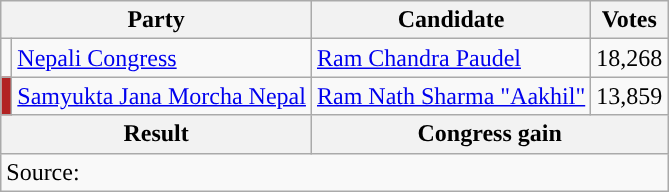<table class="wikitable">
<tr>
<th colspan="2">Party</th>
<th>Candidate</th>
<th>Votes</th>
</tr>
<tr>
<td style="background-color:"></td>
<td><a href='#'>Nepali Congress</a></td>
<td><a href='#'>Ram Chandra Paudel</a></td>
<td>18,268</td>
</tr>
<tr>
<td style="background-color:firebrick"></td>
<td><a href='#'>Samyukta Jana Morcha Nepal</a></td>
<td><a href='#'>Ram Nath Sharma "Aakhil"</a></td>
<td>13,859</td>
</tr>
<tr>
<th colspan="2">Result</th>
<th colspan="2">Congress gain</th>
</tr>
<tr>
<td colspan="4">Source: </td>
</tr>
</table>
